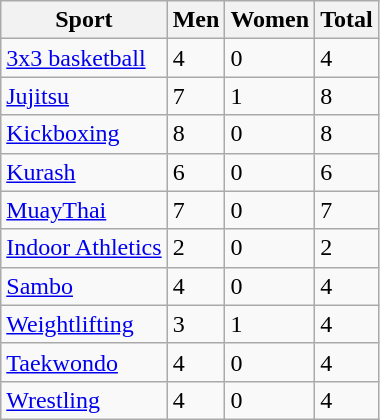<table class="wikitable sortable">
<tr>
<th>Sport</th>
<th>Men</th>
<th>Women</th>
<th>Total</th>
</tr>
<tr>
<td><a href='#'>3x3 basketball</a></td>
<td>4</td>
<td>0</td>
<td>4</td>
</tr>
<tr>
<td><a href='#'>Jujitsu</a></td>
<td>7</td>
<td>1</td>
<td>8</td>
</tr>
<tr>
<td><a href='#'>Kickboxing</a></td>
<td>8</td>
<td>0</td>
<td>8</td>
</tr>
<tr>
<td><a href='#'>Kurash</a></td>
<td>6</td>
<td>0</td>
<td>6</td>
</tr>
<tr>
<td><a href='#'>MuayThai</a></td>
<td>7</td>
<td>0</td>
<td>7</td>
</tr>
<tr>
<td><a href='#'>Indoor Athletics</a></td>
<td>2</td>
<td>0</td>
<td>2</td>
</tr>
<tr>
<td><a href='#'>Sambo</a></td>
<td>4</td>
<td>0</td>
<td>4</td>
</tr>
<tr>
<td><a href='#'>Weightlifting</a></td>
<td>3</td>
<td>1</td>
<td>4</td>
</tr>
<tr>
<td><a href='#'>Taekwondo</a></td>
<td>4</td>
<td>0</td>
<td>4</td>
</tr>
<tr>
<td><a href='#'>Wrestling</a></td>
<td>4</td>
<td>0</td>
<td>4</td>
</tr>
</table>
